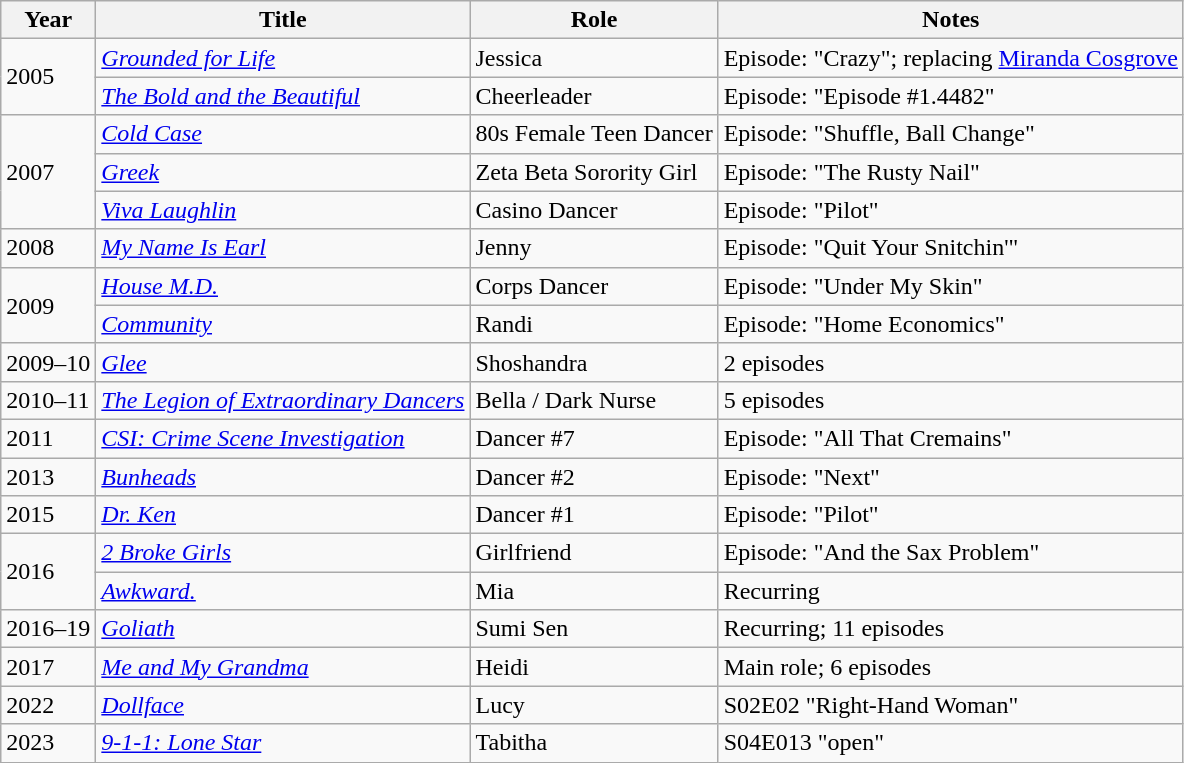<table class="wikitable sortable">
<tr>
<th>Year</th>
<th>Title</th>
<th>Role</th>
<th>Notes</th>
</tr>
<tr>
<td rowspan="2">2005</td>
<td><em><a href='#'>Grounded for Life</a></em></td>
<td>Jessica</td>
<td>Episode: "Crazy"; replacing <a href='#'>Miranda Cosgrove</a></td>
</tr>
<tr>
<td><em><a href='#'>The Bold and the Beautiful</a></em></td>
<td>Cheerleader</td>
<td>Episode: "Episode #1.4482"</td>
</tr>
<tr>
<td rowspan="3">2007</td>
<td><em><a href='#'>Cold Case</a></em></td>
<td>80s Female Teen Dancer</td>
<td>Episode: "Shuffle, Ball Change"</td>
</tr>
<tr>
<td><em><a href='#'>Greek</a></em></td>
<td>Zeta Beta Sorority Girl</td>
<td>Episode: "The Rusty Nail"</td>
</tr>
<tr>
<td><em><a href='#'>Viva Laughlin</a></em></td>
<td>Casino Dancer</td>
<td>Episode: "Pilot"</td>
</tr>
<tr>
<td>2008</td>
<td><em><a href='#'>My Name Is Earl</a></em></td>
<td>Jenny</td>
<td>Episode: "Quit Your Snitchin'"</td>
</tr>
<tr>
<td rowspan="2">2009</td>
<td><em><a href='#'>House M.D.</a></em></td>
<td>Corps Dancer</td>
<td>Episode: "Under My Skin"</td>
</tr>
<tr>
<td><em><a href='#'>Community</a></em></td>
<td>Randi</td>
<td>Episode: "Home Economics"</td>
</tr>
<tr>
<td>2009–10</td>
<td><em><a href='#'>Glee</a></em></td>
<td>Shoshandra</td>
<td>2 episodes</td>
</tr>
<tr>
<td>2010–11</td>
<td><em><a href='#'>The Legion of Extraordinary Dancers</a></em></td>
<td>Bella / Dark Nurse</td>
<td>5 episodes</td>
</tr>
<tr>
<td>2011</td>
<td><em><a href='#'>CSI: Crime Scene Investigation</a></em></td>
<td>Dancer #7</td>
<td>Episode: "All That Cremains"</td>
</tr>
<tr>
<td>2013</td>
<td><em><a href='#'>Bunheads</a></em></td>
<td>Dancer #2</td>
<td>Episode: "Next"</td>
</tr>
<tr>
<td>2015</td>
<td><em><a href='#'>Dr. Ken</a></em></td>
<td>Dancer #1</td>
<td>Episode: "Pilot"</td>
</tr>
<tr>
<td rowspan="2">2016</td>
<td><em><a href='#'>2 Broke Girls</a></em></td>
<td>Girlfriend</td>
<td>Episode: "And the Sax Problem"</td>
</tr>
<tr>
<td><em><a href='#'>Awkward.</a></em></td>
<td>Mia</td>
<td>Recurring</td>
</tr>
<tr>
<td>2016–19</td>
<td><em><a href='#'>Goliath</a></em></td>
<td>Sumi Sen</td>
<td>Recurring; 11 episodes</td>
</tr>
<tr>
<td>2017</td>
<td><em><a href='#'>Me and My Grandma</a></em></td>
<td>Heidi</td>
<td>Main role; 6 episodes</td>
</tr>
<tr>
<td>2022</td>
<td><em><a href='#'>Dollface</a></em></td>
<td>Lucy</td>
<td>S02E02 "Right-Hand Woman"</td>
</tr>
<tr>
<td>2023</td>
<td><em><a href='#'>9-1-1: Lone Star</a></em></td>
<td>Tabitha</td>
<td>S04E013 "open"</td>
</tr>
</table>
